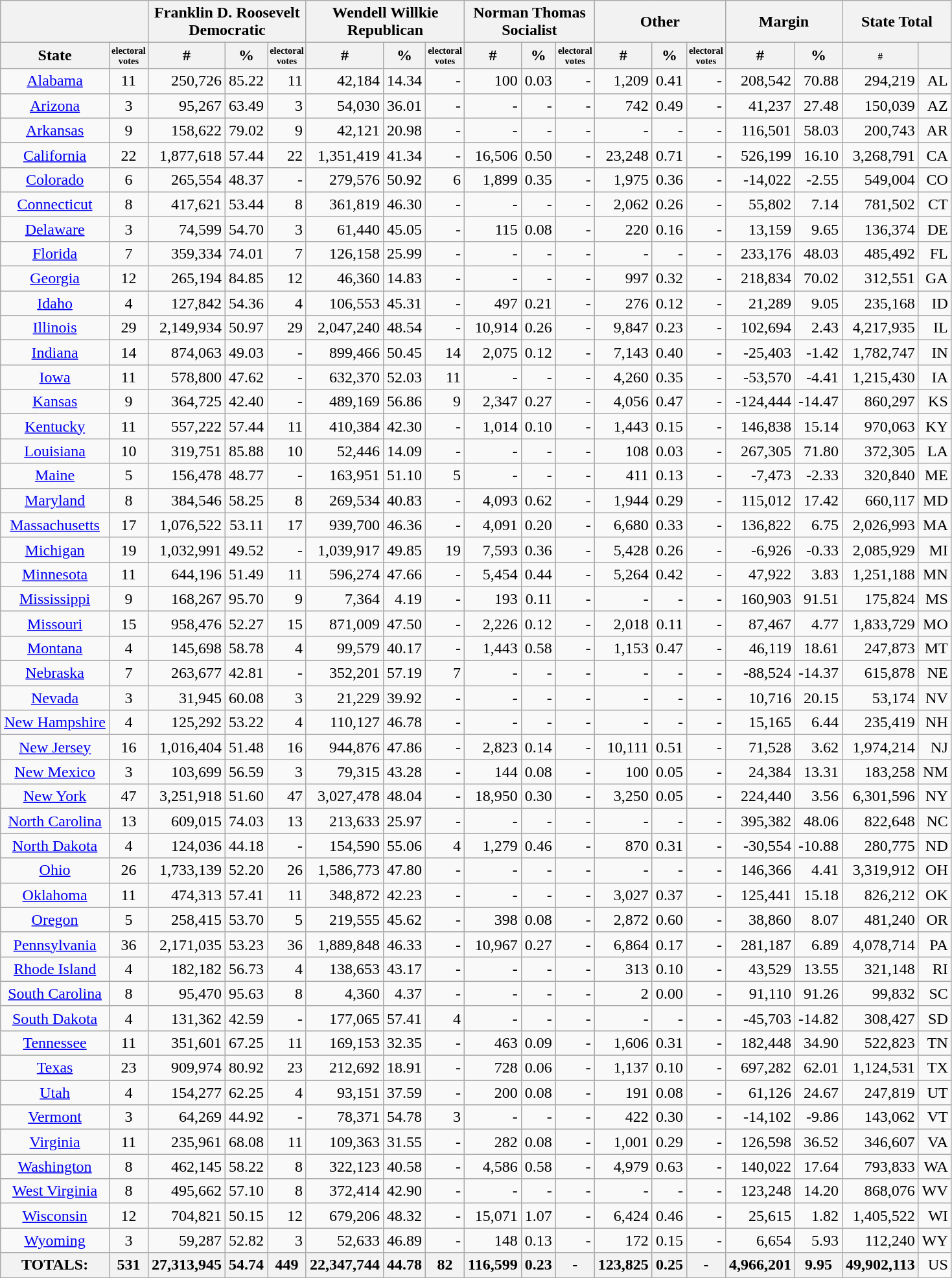<table class="wikitable sortable" style="text-align:right">
<tr>
<th colspan=2></th>
<th style="text-align:center;" colspan="3">Franklin D. Roosevelt<br>Democratic</th>
<th style="text-align:center;" colspan="3">Wendell Willkie<br>Republican</th>
<th style="text-align:center;" colspan="3">Norman Thomas<br>Socialist</th>
<th style="text-align:center;" colspan="3">Other</th>
<th style="text-align:center;" colspan="2">Margin</th>
<th style="text-align:center;" colspan="2">State Total</th>
</tr>
<tr>
<th align=center>State</th>
<th style="text-align:center; font-size: 60%" data-sort-type="number">electoral<br>votes</th>
<th style="text-align:center;" data-sort- type="number">#</th>
<th style="text-align:center;" data-sort- type="number">%</th>
<th style="text-align:center; font-size: 60%" data-sort-type="number">electoral<br>votes</th>
<th style="text-align:center;" data-sort- type="number">#</th>
<th style="text-align:center;" data-sort- type="number">%</th>
<th style="text-align:center; font-size: 60%" data-sort-type="number">electoral<br>votes</th>
<th style="text-align:center;" data-sort- type="number">#</th>
<th style="text-align:center;" data-sort- type="number">%</th>
<th style="text-align:center; font-size: 60%" data-sort-type="number">electoral<br>votes</th>
<th style="text-align:center;" data-sort- type="number">#</th>
<th style="text-align:center;" data-sort- type="number">%</th>
<th style="text-align:center; font-size: 60%" data-sort-type="number">electoral<br>votes</th>
<th style="text-align:center;" data-sort- type="number">#</th>
<th style="text-align:center;" data-sort- type="number">%</th>
<th style="text-align:center; font-size: 60%" data-sort-type="number">#</th>
<th></th>
</tr>
<tr>
<td style="text-align:center;"><a href='#'>Alabama</a></td>
<td style="text-align:center;">11</td>
<td>250,726</td>
<td>85.22</td>
<td>11</td>
<td>42,184</td>
<td>14.34</td>
<td>-</td>
<td>100</td>
<td>0.03</td>
<td>-</td>
<td>1,209</td>
<td>0.41</td>
<td>-</td>
<td>208,542</td>
<td>70.88</td>
<td>294,219</td>
<td>AL</td>
</tr>
<tr>
<td style="text-align:center;"><a href='#'>Arizona</a></td>
<td style="text-align:center;">3</td>
<td>95,267</td>
<td>63.49</td>
<td>3</td>
<td>54,030</td>
<td>36.01</td>
<td>-</td>
<td>-</td>
<td>-</td>
<td>-</td>
<td>742</td>
<td>0.49</td>
<td>-</td>
<td>41,237</td>
<td>27.48</td>
<td>150,039</td>
<td>AZ</td>
</tr>
<tr>
<td style="text-align:center;"><a href='#'>Arkansas</a></td>
<td style="text-align:center;">9</td>
<td>158,622</td>
<td>79.02</td>
<td>9</td>
<td>42,121</td>
<td>20.98</td>
<td>-</td>
<td>-</td>
<td>-</td>
<td>-</td>
<td>-</td>
<td>-</td>
<td>-</td>
<td>116,501</td>
<td>58.03</td>
<td>200,743</td>
<td>AR</td>
</tr>
<tr>
<td style="text-align:center;"><a href='#'>California</a></td>
<td style="text-align:center;">22</td>
<td>1,877,618</td>
<td>57.44</td>
<td>22</td>
<td>1,351,419</td>
<td>41.34</td>
<td>-</td>
<td>16,506</td>
<td>0.50</td>
<td>-</td>
<td>23,248</td>
<td>0.71</td>
<td>-</td>
<td>526,199</td>
<td>16.10</td>
<td>3,268,791</td>
<td>CA</td>
</tr>
<tr>
<td style="text-align:center;"><a href='#'>Colorado</a></td>
<td style="text-align:center;">6</td>
<td>265,554</td>
<td>48.37</td>
<td>-</td>
<td>279,576</td>
<td>50.92</td>
<td>6</td>
<td>1,899</td>
<td>0.35</td>
<td>-</td>
<td>1,975</td>
<td>0.36</td>
<td>-</td>
<td>-14,022</td>
<td>-2.55</td>
<td>549,004</td>
<td>CO</td>
</tr>
<tr>
<td style="text-align:center;"><a href='#'>Connecticut</a></td>
<td style="text-align:center;">8</td>
<td>417,621</td>
<td>53.44</td>
<td>8</td>
<td>361,819</td>
<td>46.30</td>
<td>-</td>
<td>-</td>
<td>-</td>
<td>-</td>
<td>2,062</td>
<td>0.26</td>
<td>-</td>
<td>55,802</td>
<td>7.14</td>
<td>781,502</td>
<td>CT</td>
</tr>
<tr>
<td style="text-align:center;"><a href='#'>Delaware</a></td>
<td style="text-align:center;">3</td>
<td>74,599</td>
<td>54.70</td>
<td>3</td>
<td>61,440</td>
<td>45.05</td>
<td>-</td>
<td>115</td>
<td>0.08</td>
<td>-</td>
<td>220</td>
<td>0.16</td>
<td>-</td>
<td>13,159</td>
<td>9.65</td>
<td>136,374</td>
<td>DE</td>
</tr>
<tr>
<td style="text-align:center;"><a href='#'>Florida</a></td>
<td style="text-align:center;">7</td>
<td>359,334</td>
<td>74.01</td>
<td>7</td>
<td>126,158</td>
<td>25.99</td>
<td>-</td>
<td>-</td>
<td>-</td>
<td>-</td>
<td>-</td>
<td>-</td>
<td>-</td>
<td>233,176</td>
<td>48.03</td>
<td>485,492</td>
<td>FL</td>
</tr>
<tr>
<td style="text-align:center;"><a href='#'>Georgia</a></td>
<td style="text-align:center;">12</td>
<td>265,194</td>
<td>84.85</td>
<td>12</td>
<td>46,360</td>
<td>14.83</td>
<td>-</td>
<td>-</td>
<td>-</td>
<td>-</td>
<td>997</td>
<td>0.32</td>
<td>-</td>
<td>218,834</td>
<td>70.02</td>
<td>312,551</td>
<td>GA</td>
</tr>
<tr>
<td style="text-align:center;"><a href='#'>Idaho</a></td>
<td style="text-align:center;">4</td>
<td>127,842</td>
<td>54.36</td>
<td>4</td>
<td>106,553</td>
<td>45.31</td>
<td>-</td>
<td>497</td>
<td>0.21</td>
<td>-</td>
<td>276</td>
<td>0.12</td>
<td>-</td>
<td>21,289</td>
<td>9.05</td>
<td>235,168</td>
<td>ID</td>
</tr>
<tr>
<td style="text-align:center;"><a href='#'>Illinois</a></td>
<td style="text-align:center;">29</td>
<td>2,149,934</td>
<td>50.97</td>
<td>29</td>
<td>2,047,240</td>
<td>48.54</td>
<td>-</td>
<td>10,914</td>
<td>0.26</td>
<td>-</td>
<td>9,847</td>
<td>0.23</td>
<td>-</td>
<td>102,694</td>
<td>2.43</td>
<td>4,217,935</td>
<td>IL</td>
</tr>
<tr>
<td style="text-align:center;"><a href='#'>Indiana</a></td>
<td style="text-align:center;">14</td>
<td>874,063</td>
<td>49.03</td>
<td>-</td>
<td>899,466</td>
<td>50.45</td>
<td>14</td>
<td>2,075</td>
<td>0.12</td>
<td>-</td>
<td>7,143</td>
<td>0.40</td>
<td>-</td>
<td>-25,403</td>
<td>-1.42</td>
<td>1,782,747</td>
<td>IN</td>
</tr>
<tr>
<td style="text-align:center;"><a href='#'>Iowa</a></td>
<td style="text-align:center;">11</td>
<td>578,800</td>
<td>47.62</td>
<td>-</td>
<td>632,370</td>
<td>52.03</td>
<td>11</td>
<td>-</td>
<td>-</td>
<td>-</td>
<td>4,260</td>
<td>0.35</td>
<td>-</td>
<td>-53,570</td>
<td>-4.41</td>
<td>1,215,430</td>
<td>IA</td>
</tr>
<tr>
<td style="text-align:center;"><a href='#'>Kansas</a></td>
<td style="text-align:center;">9</td>
<td>364,725</td>
<td>42.40</td>
<td>-</td>
<td>489,169</td>
<td>56.86</td>
<td>9</td>
<td>2,347</td>
<td>0.27</td>
<td>-</td>
<td>4,056</td>
<td>0.47</td>
<td>-</td>
<td>-124,444</td>
<td>-14.47</td>
<td>860,297</td>
<td>KS</td>
</tr>
<tr>
<td style="text-align:center;"><a href='#'>Kentucky</a></td>
<td style="text-align:center;">11</td>
<td>557,222</td>
<td>57.44</td>
<td>11</td>
<td>410,384</td>
<td>42.30</td>
<td>-</td>
<td>1,014</td>
<td>0.10</td>
<td>-</td>
<td>1,443</td>
<td>0.15</td>
<td>-</td>
<td>146,838</td>
<td>15.14</td>
<td>970,063</td>
<td>KY</td>
</tr>
<tr>
<td style="text-align:center;"><a href='#'>Louisiana</a></td>
<td style="text-align:center;">10</td>
<td>319,751</td>
<td>85.88</td>
<td>10</td>
<td>52,446</td>
<td>14.09</td>
<td>-</td>
<td>-</td>
<td>-</td>
<td>-</td>
<td>108</td>
<td>0.03</td>
<td>-</td>
<td>267,305</td>
<td>71.80</td>
<td>372,305</td>
<td>LA</td>
</tr>
<tr>
<td style="text-align:center;"><a href='#'>Maine</a></td>
<td style="text-align:center;">5</td>
<td>156,478</td>
<td>48.77</td>
<td>-</td>
<td>163,951</td>
<td>51.10</td>
<td>5</td>
<td>-</td>
<td>-</td>
<td>-</td>
<td>411</td>
<td>0.13</td>
<td>-</td>
<td>-7,473</td>
<td>-2.33</td>
<td>320,840</td>
<td>ME</td>
</tr>
<tr>
<td style="text-align:center;"><a href='#'>Maryland</a></td>
<td style="text-align:center;">8</td>
<td>384,546</td>
<td>58.25</td>
<td>8</td>
<td>269,534</td>
<td>40.83</td>
<td>-</td>
<td>4,093</td>
<td>0.62</td>
<td>-</td>
<td>1,944</td>
<td>0.29</td>
<td>-</td>
<td>115,012</td>
<td>17.42</td>
<td>660,117</td>
<td>MD</td>
</tr>
<tr>
<td style="text-align:center;"><a href='#'>Massachusetts</a></td>
<td style="text-align:center;">17</td>
<td>1,076,522</td>
<td>53.11</td>
<td>17</td>
<td>939,700</td>
<td>46.36</td>
<td>-</td>
<td>4,091</td>
<td>0.20</td>
<td>-</td>
<td>6,680</td>
<td>0.33</td>
<td>-</td>
<td>136,822</td>
<td>6.75</td>
<td>2,026,993</td>
<td>MA</td>
</tr>
<tr>
<td style="text-align:center;"><a href='#'>Michigan</a></td>
<td style="text-align:center;">19</td>
<td>1,032,991</td>
<td>49.52</td>
<td>-</td>
<td>1,039,917</td>
<td>49.85</td>
<td>19</td>
<td>7,593</td>
<td>0.36</td>
<td>-</td>
<td>5,428</td>
<td>0.26</td>
<td>-</td>
<td>-6,926</td>
<td>-0.33</td>
<td>2,085,929</td>
<td>MI</td>
</tr>
<tr>
<td style="text-align:center;"><a href='#'>Minnesota</a></td>
<td style="text-align:center;">11</td>
<td>644,196</td>
<td>51.49</td>
<td>11</td>
<td>596,274</td>
<td>47.66</td>
<td>-</td>
<td>5,454</td>
<td>0.44</td>
<td>-</td>
<td>5,264</td>
<td>0.42</td>
<td>-</td>
<td>47,922</td>
<td>3.83</td>
<td>1,251,188</td>
<td>MN</td>
</tr>
<tr>
<td style="text-align:center;"><a href='#'>Mississippi</a></td>
<td style="text-align:center;">9</td>
<td>168,267</td>
<td>95.70</td>
<td>9</td>
<td>7,364</td>
<td>4.19</td>
<td>-</td>
<td>193</td>
<td>0.11</td>
<td>-</td>
<td>-</td>
<td>-</td>
<td>-</td>
<td>160,903</td>
<td>91.51</td>
<td>175,824</td>
<td>MS</td>
</tr>
<tr>
<td style="text-align:center;"><a href='#'>Missouri</a></td>
<td style="text-align:center;">15</td>
<td>958,476</td>
<td>52.27</td>
<td>15</td>
<td>871,009</td>
<td>47.50</td>
<td>-</td>
<td>2,226</td>
<td>0.12</td>
<td>-</td>
<td>2,018</td>
<td>0.11</td>
<td>-</td>
<td>87,467</td>
<td>4.77</td>
<td>1,833,729</td>
<td>MO</td>
</tr>
<tr>
<td style="text-align:center;"><a href='#'>Montana</a></td>
<td style="text-align:center;">4</td>
<td>145,698</td>
<td>58.78</td>
<td>4</td>
<td>99,579</td>
<td>40.17</td>
<td>-</td>
<td>1,443</td>
<td>0.58</td>
<td>-</td>
<td>1,153</td>
<td>0.47</td>
<td>-</td>
<td>46,119</td>
<td>18.61</td>
<td>247,873</td>
<td>MT</td>
</tr>
<tr>
<td style="text-align:center;"><a href='#'>Nebraska</a></td>
<td style="text-align:center;">7</td>
<td>263,677</td>
<td>42.81</td>
<td>-</td>
<td>352,201</td>
<td>57.19</td>
<td>7</td>
<td>-</td>
<td>-</td>
<td>-</td>
<td>-</td>
<td>-</td>
<td>-</td>
<td>-88,524</td>
<td>-14.37</td>
<td>615,878</td>
<td>NE</td>
</tr>
<tr>
<td style="text-align:center;"><a href='#'>Nevada</a></td>
<td style="text-align:center;">3</td>
<td>31,945</td>
<td>60.08</td>
<td>3</td>
<td>21,229</td>
<td>39.92</td>
<td>-</td>
<td>-</td>
<td>-</td>
<td>-</td>
<td>-</td>
<td>-</td>
<td>-</td>
<td>10,716</td>
<td>20.15</td>
<td>53,174</td>
<td>NV</td>
</tr>
<tr>
<td style="text-align:center;"><a href='#'>New Hampshire</a></td>
<td style="text-align:center;">4</td>
<td>125,292</td>
<td>53.22</td>
<td>4</td>
<td>110,127</td>
<td>46.78</td>
<td>-</td>
<td>-</td>
<td>-</td>
<td>-</td>
<td>-</td>
<td>-</td>
<td>-</td>
<td>15,165</td>
<td>6.44</td>
<td>235,419</td>
<td>NH</td>
</tr>
<tr>
<td style="text-align:center;"><a href='#'>New Jersey</a></td>
<td style="text-align:center;">16</td>
<td>1,016,404</td>
<td>51.48</td>
<td>16</td>
<td>944,876</td>
<td>47.86</td>
<td>-</td>
<td>2,823</td>
<td>0.14</td>
<td>-</td>
<td>10,111</td>
<td>0.51</td>
<td>-</td>
<td>71,528</td>
<td>3.62</td>
<td>1,974,214</td>
<td>NJ</td>
</tr>
<tr>
<td style="text-align:center;"><a href='#'>New Mexico</a></td>
<td style="text-align:center;">3</td>
<td>103,699</td>
<td>56.59</td>
<td>3</td>
<td>79,315</td>
<td>43.28</td>
<td>-</td>
<td>144</td>
<td>0.08</td>
<td>-</td>
<td>100</td>
<td>0.05</td>
<td>-</td>
<td>24,384</td>
<td>13.31</td>
<td>183,258</td>
<td>NM</td>
</tr>
<tr>
<td style="text-align:center;"><a href='#'>New York</a></td>
<td style="text-align:center;">47</td>
<td>3,251,918</td>
<td>51.60</td>
<td>47</td>
<td>3,027,478</td>
<td>48.04</td>
<td>-</td>
<td>18,950</td>
<td>0.30</td>
<td>-</td>
<td>3,250</td>
<td>0.05</td>
<td>-</td>
<td>224,440</td>
<td>3.56</td>
<td>6,301,596</td>
<td>NY</td>
</tr>
<tr>
<td style="text-align:center;"><a href='#'>North Carolina</a></td>
<td style="text-align:center;">13</td>
<td>609,015</td>
<td>74.03</td>
<td>13</td>
<td>213,633</td>
<td>25.97</td>
<td>-</td>
<td>-</td>
<td>-</td>
<td>-</td>
<td>-</td>
<td>-</td>
<td>-</td>
<td>395,382</td>
<td>48.06</td>
<td>822,648</td>
<td>NC</td>
</tr>
<tr>
<td style="text-align:center;"><a href='#'>North Dakota</a></td>
<td style="text-align:center;">4</td>
<td>124,036</td>
<td>44.18</td>
<td>-</td>
<td>154,590</td>
<td>55.06</td>
<td>4</td>
<td>1,279</td>
<td>0.46</td>
<td>-</td>
<td>870</td>
<td>0.31</td>
<td>-</td>
<td>-30,554</td>
<td>-10.88</td>
<td>280,775</td>
<td>ND</td>
</tr>
<tr>
<td style="text-align:center;"><a href='#'>Ohio</a></td>
<td style="text-align:center;">26</td>
<td>1,733,139</td>
<td>52.20</td>
<td>26</td>
<td>1,586,773</td>
<td>47.80</td>
<td>-</td>
<td>-</td>
<td>-</td>
<td>-</td>
<td>-</td>
<td>-</td>
<td>-</td>
<td>146,366</td>
<td>4.41</td>
<td>3,319,912</td>
<td>OH</td>
</tr>
<tr>
<td style="text-align:center;"><a href='#'>Oklahoma</a></td>
<td style="text-align:center;">11</td>
<td>474,313</td>
<td>57.41</td>
<td>11</td>
<td>348,872</td>
<td>42.23</td>
<td>-</td>
<td>-</td>
<td>-</td>
<td>-</td>
<td>3,027</td>
<td>0.37</td>
<td>-</td>
<td>125,441</td>
<td>15.18</td>
<td>826,212</td>
<td>OK</td>
</tr>
<tr>
<td style="text-align:center;"><a href='#'>Oregon</a></td>
<td style="text-align:center;">5</td>
<td>258,415</td>
<td>53.70</td>
<td>5</td>
<td>219,555</td>
<td>45.62</td>
<td>-</td>
<td>398</td>
<td>0.08</td>
<td>-</td>
<td>2,872</td>
<td>0.60</td>
<td>-</td>
<td>38,860</td>
<td>8.07</td>
<td>481,240</td>
<td>OR</td>
</tr>
<tr>
<td style="text-align:center;"><a href='#'>Pennsylvania</a></td>
<td style="text-align:center;">36</td>
<td>2,171,035</td>
<td>53.23</td>
<td>36</td>
<td>1,889,848</td>
<td>46.33</td>
<td>-</td>
<td>10,967</td>
<td>0.27</td>
<td>-</td>
<td>6,864</td>
<td>0.17</td>
<td>-</td>
<td>281,187</td>
<td>6.89</td>
<td>4,078,714</td>
<td>PA</td>
</tr>
<tr>
<td style="text-align:center;"><a href='#'>Rhode Island</a></td>
<td style="text-align:center;">4</td>
<td>182,182</td>
<td>56.73</td>
<td>4</td>
<td>138,653</td>
<td>43.17</td>
<td>-</td>
<td>-</td>
<td>-</td>
<td>-</td>
<td>313</td>
<td>0.10</td>
<td>-</td>
<td>43,529</td>
<td>13.55</td>
<td>321,148</td>
<td>RI</td>
</tr>
<tr>
<td style="text-align:center;"><a href='#'>South Carolina</a></td>
<td style="text-align:center;">8</td>
<td>95,470</td>
<td>95.63</td>
<td>8</td>
<td>4,360</td>
<td>4.37</td>
<td>-</td>
<td>-</td>
<td>-</td>
<td>-</td>
<td>2</td>
<td>0.00</td>
<td>-</td>
<td>91,110</td>
<td>91.26</td>
<td>99,832</td>
<td>SC</td>
</tr>
<tr>
<td style="text-align:center;"><a href='#'>South Dakota</a></td>
<td style="text-align:center;">4</td>
<td>131,362</td>
<td>42.59</td>
<td>-</td>
<td>177,065</td>
<td>57.41</td>
<td>4</td>
<td>-</td>
<td>-</td>
<td>-</td>
<td>-</td>
<td>-</td>
<td>-</td>
<td>-45,703</td>
<td>-14.82</td>
<td>308,427</td>
<td>SD</td>
</tr>
<tr>
<td style="text-align:center;"><a href='#'>Tennessee</a></td>
<td style="text-align:center;">11</td>
<td>351,601</td>
<td>67.25</td>
<td>11</td>
<td>169,153</td>
<td>32.35</td>
<td>-</td>
<td>463</td>
<td>0.09</td>
<td>-</td>
<td>1,606</td>
<td>0.31</td>
<td>-</td>
<td>182,448</td>
<td>34.90</td>
<td>522,823</td>
<td>TN</td>
</tr>
<tr>
<td style="text-align:center;"><a href='#'>Texas</a></td>
<td style="text-align:center;">23</td>
<td>909,974</td>
<td>80.92</td>
<td>23</td>
<td>212,692</td>
<td>18.91</td>
<td>-</td>
<td>728</td>
<td>0.06</td>
<td>-</td>
<td>1,137</td>
<td>0.10</td>
<td>-</td>
<td>697,282</td>
<td>62.01</td>
<td>1,124,531</td>
<td>TX</td>
</tr>
<tr>
<td style="text-align:center;"><a href='#'>Utah</a></td>
<td style="text-align:center;">4</td>
<td>154,277</td>
<td>62.25</td>
<td>4</td>
<td>93,151</td>
<td>37.59</td>
<td>-</td>
<td>200</td>
<td>0.08</td>
<td>-</td>
<td>191</td>
<td>0.08</td>
<td>-</td>
<td>61,126</td>
<td>24.67</td>
<td>247,819</td>
<td>UT</td>
</tr>
<tr>
<td style="text-align:center;"><a href='#'>Vermont</a></td>
<td style="text-align:center;">3</td>
<td>64,269</td>
<td>44.92</td>
<td>-</td>
<td>78,371</td>
<td>54.78</td>
<td>3</td>
<td>-</td>
<td>-</td>
<td>-</td>
<td>422</td>
<td>0.30</td>
<td>-</td>
<td>-14,102</td>
<td>-9.86</td>
<td>143,062</td>
<td>VT</td>
</tr>
<tr>
<td style="text-align:center;"><a href='#'>Virginia</a></td>
<td style="text-align:center;">11</td>
<td>235,961</td>
<td>68.08</td>
<td>11</td>
<td>109,363</td>
<td>31.55</td>
<td>-</td>
<td>282</td>
<td>0.08</td>
<td>-</td>
<td>1,001</td>
<td>0.29</td>
<td>-</td>
<td>126,598</td>
<td>36.52</td>
<td>346,607</td>
<td>VA</td>
</tr>
<tr>
<td style="text-align:center;"><a href='#'>Washington</a></td>
<td style="text-align:center;">8</td>
<td>462,145</td>
<td>58.22</td>
<td>8</td>
<td>322,123</td>
<td>40.58</td>
<td>-</td>
<td>4,586</td>
<td>0.58</td>
<td>-</td>
<td>4,979</td>
<td>0.63</td>
<td>-</td>
<td>140,022</td>
<td>17.64</td>
<td>793,833</td>
<td>WA</td>
</tr>
<tr>
<td style="text-align:center;"><a href='#'>West Virginia</a></td>
<td style="text-align:center;">8</td>
<td>495,662</td>
<td>57.10</td>
<td>8</td>
<td>372,414</td>
<td>42.90</td>
<td>-</td>
<td>-</td>
<td>-</td>
<td>-</td>
<td>-</td>
<td>-</td>
<td>-</td>
<td>123,248</td>
<td>14.20</td>
<td>868,076</td>
<td>WV</td>
</tr>
<tr>
<td style="text-align:center;"><a href='#'>Wisconsin</a></td>
<td style="text-align:center;">12</td>
<td>704,821</td>
<td>50.15</td>
<td>12</td>
<td>679,206</td>
<td>48.32</td>
<td>-</td>
<td>15,071</td>
<td>1.07</td>
<td>-</td>
<td>6,424</td>
<td>0.46</td>
<td>-</td>
<td>25,615</td>
<td>1.82</td>
<td>1,405,522</td>
<td>WI</td>
</tr>
<tr>
<td style="text-align:center;"><a href='#'>Wyoming</a></td>
<td style="text-align:center;">3</td>
<td>59,287</td>
<td>52.82</td>
<td>3</td>
<td>52,633</td>
<td>46.89</td>
<td>-</td>
<td>148</td>
<td>0.13</td>
<td>-</td>
<td>172</td>
<td>0.15</td>
<td>-</td>
<td>6,654</td>
<td>5.93</td>
<td>112,240</td>
<td>WY</td>
</tr>
<tr>
<th>TOTALS:</th>
<th>531</th>
<th>27,313,945</th>
<th>54.74</th>
<th>449</th>
<th>22,347,744</th>
<th>44.78</th>
<th>82</th>
<th>116,599</th>
<th>0.23</th>
<th>-</th>
<th>123,825</th>
<th>0.25</th>
<th>-</th>
<th>4,966,201</th>
<th>9.95</th>
<th>49,902,113</th>
<td>US</td>
</tr>
</table>
